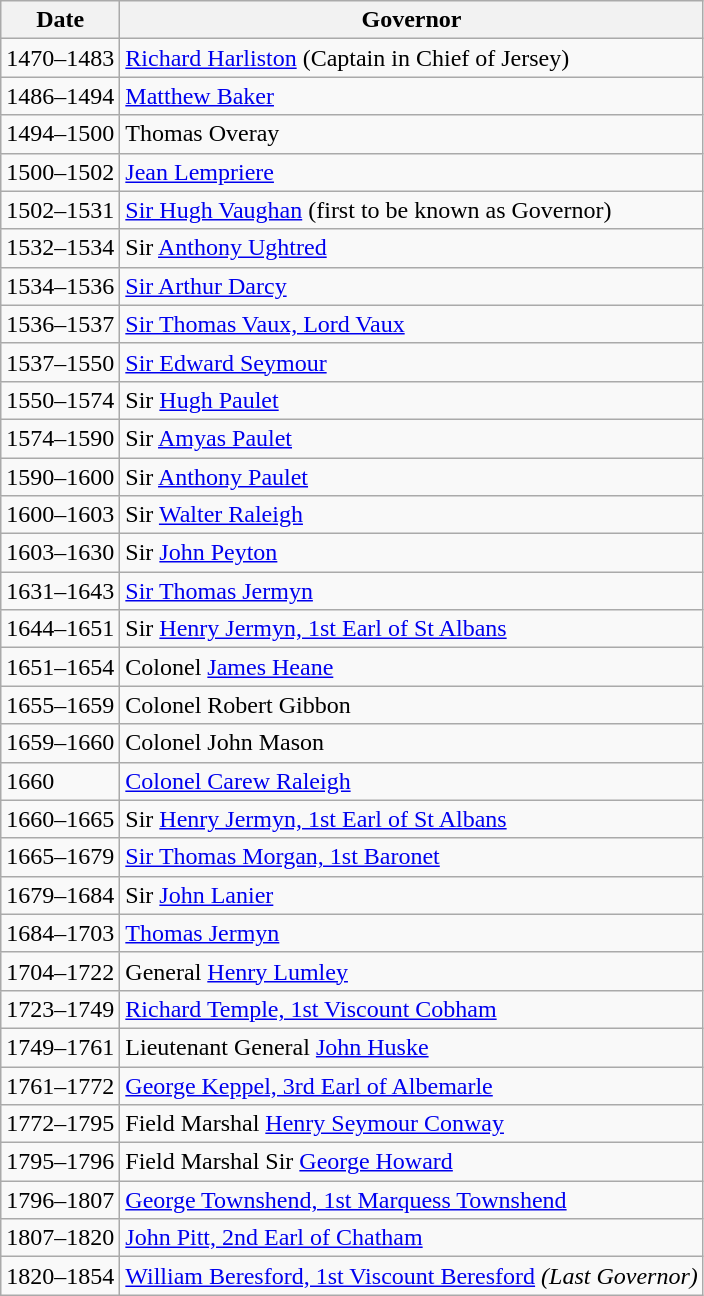<table class="wikitable">
<tr>
<th>Date</th>
<th>Governor</th>
</tr>
<tr>
<td>1470–1483</td>
<td><a href='#'>Richard Harliston</a> (Captain in Chief of Jersey)</td>
</tr>
<tr>
<td>1486–1494</td>
<td><a href='#'>Matthew Baker</a></td>
</tr>
<tr>
<td>1494–1500</td>
<td>Thomas Overay</td>
</tr>
<tr>
<td>1500–1502</td>
<td><a href='#'>Jean Lempriere</a></td>
</tr>
<tr>
<td>1502–1531</td>
<td><a href='#'>Sir Hugh Vaughan</a> (first to be known as Governor)</td>
</tr>
<tr>
<td>1532–1534</td>
<td>Sir <a href='#'>Anthony Ughtred</a></td>
</tr>
<tr>
<td>1534–1536</td>
<td><a href='#'>Sir Arthur Darcy</a></td>
</tr>
<tr>
<td>1536–1537</td>
<td><a href='#'>Sir Thomas Vaux, Lord Vaux</a></td>
</tr>
<tr>
<td>1537–1550</td>
<td><a href='#'>Sir Edward Seymour</a></td>
</tr>
<tr>
<td>1550–1574</td>
<td>Sir <a href='#'>Hugh Paulet</a></td>
</tr>
<tr>
<td>1574–1590</td>
<td>Sir <a href='#'>Amyas Paulet</a></td>
</tr>
<tr>
<td>1590–1600</td>
<td>Sir <a href='#'>Anthony Paulet</a></td>
</tr>
<tr>
<td>1600–1603</td>
<td>Sir <a href='#'>Walter Raleigh</a></td>
</tr>
<tr>
<td>1603–1630</td>
<td>Sir <a href='#'>John Peyton</a></td>
</tr>
<tr>
<td>1631–1643</td>
<td><a href='#'>Sir Thomas Jermyn</a></td>
</tr>
<tr>
<td>1644–1651</td>
<td>Sir <a href='#'>Henry Jermyn, 1st Earl of St Albans</a></td>
</tr>
<tr>
<td>1651–1654</td>
<td>Colonel <a href='#'>James Heane</a></td>
</tr>
<tr>
<td>1655–1659</td>
<td>Colonel Robert Gibbon</td>
</tr>
<tr>
<td>1659–1660</td>
<td>Colonel John Mason</td>
</tr>
<tr>
<td>1660</td>
<td><a href='#'>Colonel Carew Raleigh</a></td>
</tr>
<tr>
<td>1660–1665</td>
<td>Sir <a href='#'>Henry Jermyn, 1st Earl of St Albans</a></td>
</tr>
<tr>
<td>1665–1679</td>
<td><a href='#'>Sir Thomas Morgan, 1st Baronet</a></td>
</tr>
<tr>
<td>1679–1684</td>
<td>Sir <a href='#'>John Lanier</a></td>
</tr>
<tr>
<td>1684–1703</td>
<td><a href='#'>Thomas Jermyn</a></td>
</tr>
<tr>
<td>1704–1722</td>
<td>General <a href='#'>Henry Lumley</a></td>
</tr>
<tr>
<td>1723–1749</td>
<td><a href='#'>Richard Temple, 1st Viscount Cobham</a></td>
</tr>
<tr>
<td>1749–1761</td>
<td>Lieutenant General <a href='#'>John Huske</a></td>
</tr>
<tr>
<td>1761–1772</td>
<td><a href='#'>George Keppel, 3rd Earl of Albemarle</a></td>
</tr>
<tr>
<td>1772–1795</td>
<td>Field Marshal <a href='#'>Henry Seymour Conway</a></td>
</tr>
<tr>
<td>1795–1796</td>
<td>Field Marshal Sir <a href='#'>George Howard</a></td>
</tr>
<tr>
<td>1796–1807</td>
<td><a href='#'>George Townshend, 1st Marquess Townshend</a></td>
</tr>
<tr>
<td>1807–1820</td>
<td><a href='#'>John Pitt, 2nd Earl of Chatham</a></td>
</tr>
<tr>
<td>1820–1854</td>
<td><a href='#'>William Beresford, 1st Viscount Beresford</a> <em>(Last Governor)</em></td>
</tr>
</table>
